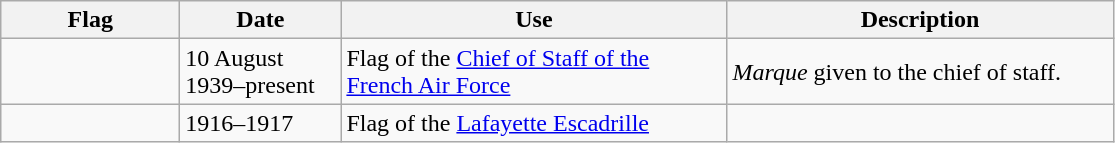<table class="wikitable">
<tr>
<th width="112">Flag</th>
<th width="100">Date</th>
<th width="250">Use</th>
<th width="250">Description</th>
</tr>
<tr>
<td></td>
<td>10 August 1939–present</td>
<td>Flag of the <a href='#'>Chief of Staff of the French Air Force</a></td>
<td><em>Marque</em> given to the chief of staff.</td>
</tr>
<tr>
<td></td>
<td>1916–1917</td>
<td>Flag of the <a href='#'>Lafayette Escadrille</a></td>
<td></td>
</tr>
</table>
